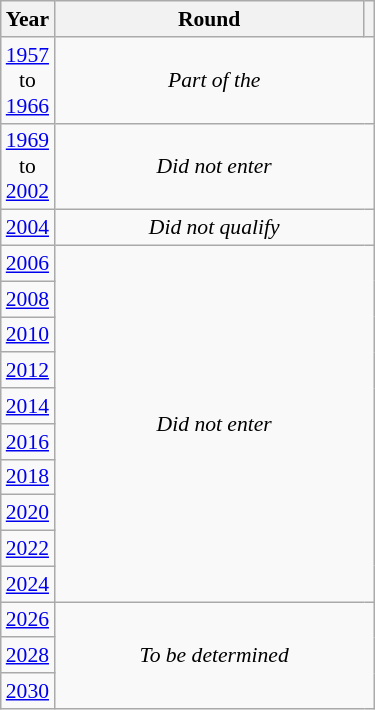<table class="wikitable" style="text-align: center; font-size:90%">
<tr>
<th>Year</th>
<th style="width:200px">Round</th>
<th></th>
</tr>
<tr>
<td><a href='#'>1957</a><br>to<br><a href='#'>1966</a></td>
<td colspan="2"><em>Part of the </em></td>
</tr>
<tr>
<td><a href='#'>1969</a><br>to<br><a href='#'>2002</a></td>
<td colspan="2"><em>Did not enter</em></td>
</tr>
<tr>
<td><a href='#'>2004</a></td>
<td colspan="2"><em>Did not qualify</em></td>
</tr>
<tr>
<td><a href='#'>2006</a></td>
<td colspan="2" rowspan="10"><em>Did not enter</em></td>
</tr>
<tr>
<td><a href='#'>2008</a></td>
</tr>
<tr>
<td><a href='#'>2010</a></td>
</tr>
<tr>
<td><a href='#'>2012</a></td>
</tr>
<tr>
<td><a href='#'>2014</a></td>
</tr>
<tr>
<td><a href='#'>2016</a></td>
</tr>
<tr>
<td><a href='#'>2018</a></td>
</tr>
<tr>
<td><a href='#'>2020</a></td>
</tr>
<tr>
<td><a href='#'>2022</a></td>
</tr>
<tr>
<td><a href='#'>2024</a></td>
</tr>
<tr>
<td><a href='#'>2026</a></td>
<td colspan="2" rowspan="3"><em>To be determined</em></td>
</tr>
<tr>
<td><a href='#'>2028</a></td>
</tr>
<tr>
<td><a href='#'>2030</a></td>
</tr>
</table>
